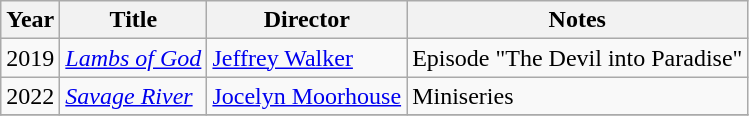<table class="wikitable">
<tr>
<th>Year</th>
<th>Title</th>
<th>Director</th>
<th>Notes</th>
</tr>
<tr>
<td>2019</td>
<td><em><a href='#'>Lambs of God</a></em></td>
<td><a href='#'>Jeffrey Walker</a></td>
<td>Episode "The Devil into Paradise"</td>
</tr>
<tr>
<td>2022</td>
<td><em><a href='#'>Savage River</a></em></td>
<td><a href='#'>Jocelyn Moorhouse</a></td>
<td>Miniseries</td>
</tr>
<tr>
</tr>
</table>
